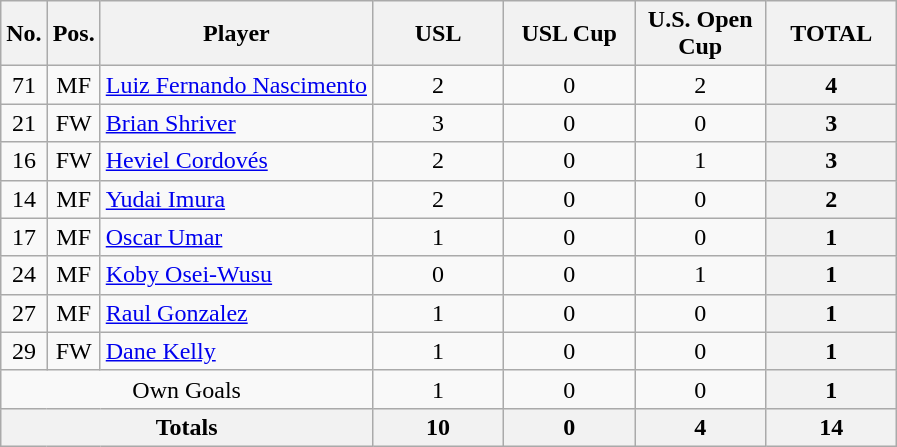<table class="wikitable sortable alternance" style="text-align: center;">
<tr>
<th><strong>No.</strong></th>
<th><strong>Pos.</strong></th>
<th><strong>Player</strong></th>
<th width=80>USL</th>
<th width=80>USL Cup</th>
<th width=80>U.S. Open Cup</th>
<th width=80>TOTAL</th>
</tr>
<tr>
<td>71</td>
<td>MF</td>
<td align="left"> <a href='#'>Luiz Fernando Nascimento</a></td>
<td>2</td>
<td>0</td>
<td>2</td>
<th>4</th>
</tr>
<tr>
<td>21</td>
<td>FW</td>
<td align="left"> <a href='#'>Brian Shriver</a></td>
<td>3</td>
<td>0</td>
<td>0</td>
<th>3</th>
</tr>
<tr>
<td>16</td>
<td>FW</td>
<td align="left"> <a href='#'>Heviel Cordovés</a></td>
<td>2</td>
<td>0</td>
<td>1</td>
<th>3</th>
</tr>
<tr>
<td>14</td>
<td>MF</td>
<td align="left"> <a href='#'>Yudai Imura</a></td>
<td>2</td>
<td>0</td>
<td>0</td>
<th>2</th>
</tr>
<tr>
<td>17</td>
<td>MF</td>
<td align="left"> <a href='#'>Oscar Umar</a></td>
<td>1</td>
<td>0</td>
<td>0</td>
<th>1</th>
</tr>
<tr>
<td>24</td>
<td>MF</td>
<td align="left"> <a href='#'>Koby Osei-Wusu</a></td>
<td>0</td>
<td>0</td>
<td>1</td>
<th>1</th>
</tr>
<tr>
<td>27</td>
<td>MF</td>
<td align="left"> <a href='#'>Raul Gonzalez</a></td>
<td>1</td>
<td>0</td>
<td>0</td>
<th>1</th>
</tr>
<tr>
<td>29</td>
<td>FW</td>
<td align="left"> <a href='#'>Dane Kelly</a></td>
<td>1</td>
<td>0</td>
<td>0</td>
<th>1</th>
</tr>
<tr class="sortbottom">
<td colspan="3">Own Goals</td>
<td>1</td>
<td>0</td>
<td>0</td>
<th>1</th>
</tr>
<tr class="sortbottom">
<th colspan="3"><strong>Totals</strong></th>
<th><strong>10</strong></th>
<th><strong>0</strong></th>
<th><strong>4</strong></th>
<th><strong>14</strong></th>
</tr>
</table>
